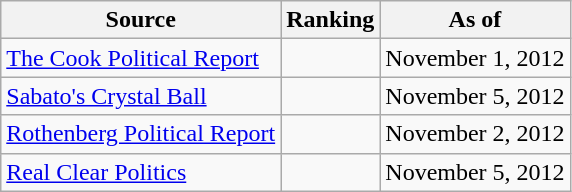<table class="wikitable" style="text-align:center">
<tr>
<th>Source</th>
<th>Ranking</th>
<th>As of</th>
</tr>
<tr>
<td align=left><a href='#'>The Cook Political Report</a></td>
<td></td>
<td>November 1, 2012</td>
</tr>
<tr>
<td align=left><a href='#'>Sabato's Crystal Ball</a></td>
<td></td>
<td>November 5, 2012</td>
</tr>
<tr>
<td align=left><a href='#'>Rothenberg Political Report</a></td>
<td></td>
<td>November 2, 2012</td>
</tr>
<tr>
<td align=left><a href='#'>Real Clear Politics</a></td>
<td></td>
<td>November 5, 2012</td>
</tr>
</table>
